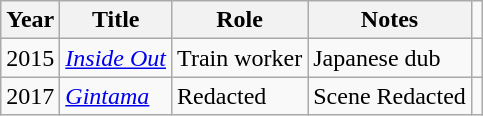<table class="wikitable">
<tr>
<th>Year</th>
<th>Title</th>
<th>Role</th>
<th>Notes</th>
</tr>
<tr>
<td>2015</td>
<td><em><a href='#'>Inside Out</a></em></td>
<td>Train worker</td>
<td>Japanese dub</td>
<td></td>
</tr>
<tr>
<td>2017</td>
<td><em><a href='#'>Gintama</a></em></td>
<td>Redacted</td>
<td>Scene Redacted</td>
<td></td>
</tr>
</table>
